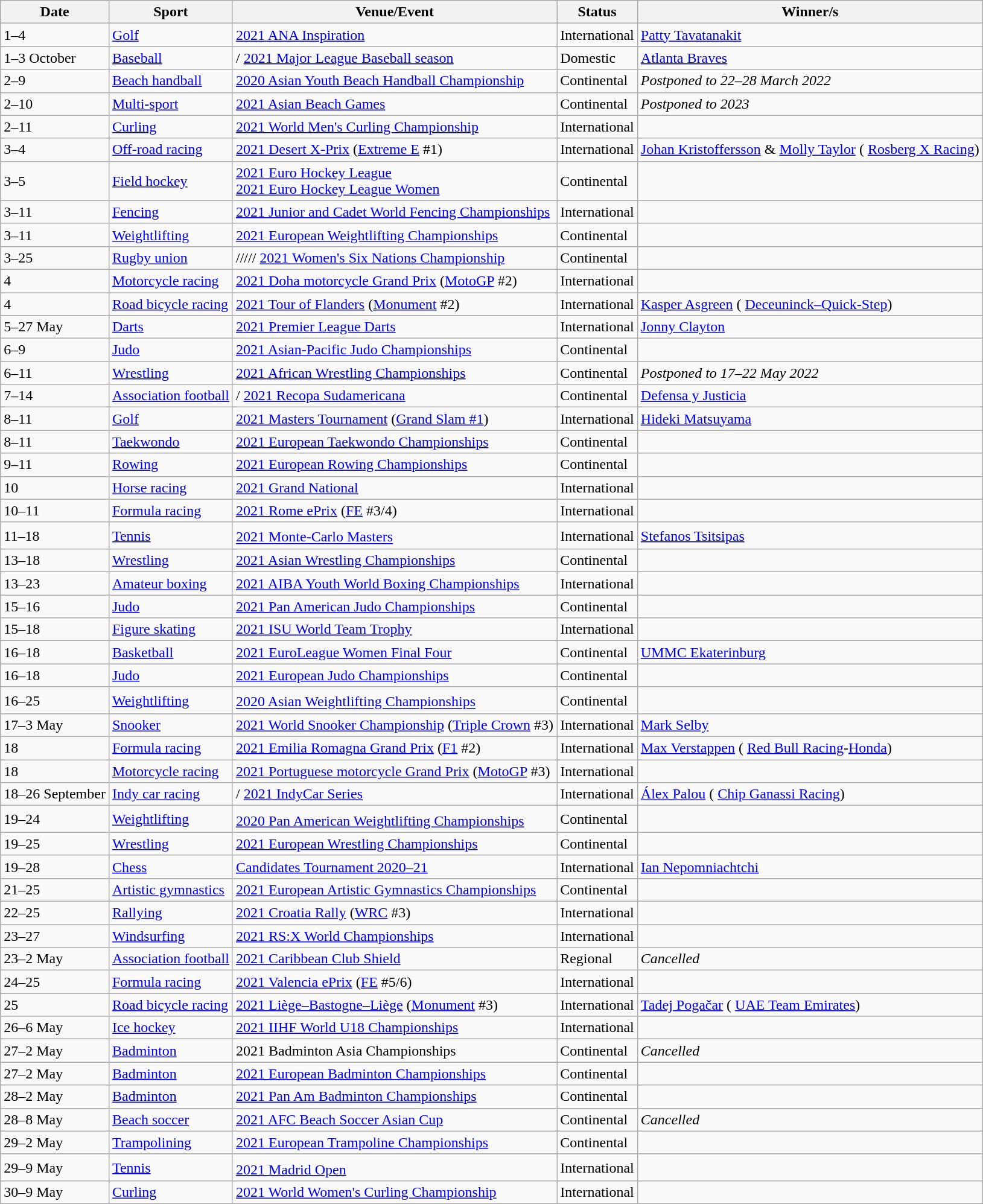<table class="wikitable source">
<tr>
<th>Date</th>
<th>Sport</th>
<th>Venue/Event</th>
<th>Status</th>
<th>Winner/s</th>
</tr>
<tr>
<td>1–4</td>
<td><a href='#'>Golf</a></td>
<td> <a href='#'>2021 ANA Inspiration</a></td>
<td>International</td>
<td> <a href='#'>Patty Tavatanakit</a></td>
</tr>
<tr>
<td>1–3 October</td>
<td><a href='#'>Baseball</a></td>
<td>/ <a href='#'>2021 Major League Baseball season</a></td>
<td>Domestic</td>
<td> <a href='#'>Atlanta Braves</a></td>
</tr>
<tr>
<td>2–9</td>
<td><a href='#'>Beach handball</a></td>
<td> <a href='#'>2020 Asian Youth Beach Handball Championship</a></td>
<td>Continental</td>
<td><em>Postponed to 22–28 March 2022</em></td>
</tr>
<tr>
<td>2–10</td>
<td><a href='#'>Multi-sport</a></td>
<td> <a href='#'>2021 Asian Beach Games</a></td>
<td>Continental</td>
<td><em>Postponed to 2023</em></td>
</tr>
<tr>
<td>2–11</td>
<td><a href='#'>Curling</a></td>
<td> <a href='#'>2021 World Men's Curling Championship</a></td>
<td>International</td>
<td></td>
</tr>
<tr>
<td>3–4</td>
<td><a href='#'>Off-road racing</a></td>
<td> <a href='#'>2021 Desert X-Prix</a> (<a href='#'>Extreme E</a> #1)</td>
<td>International</td>
<td> <a href='#'>Johan Kristoffersson</a> &  <a href='#'>Molly Taylor</a> ( <a href='#'>Rosberg X Racing</a>)</td>
</tr>
<tr>
<td>3–5</td>
<td><a href='#'>Field hockey</a></td>
<td> <a href='#'>2021 Euro Hockey League</a><br> <a href='#'>2021 Euro Hockey League Women</a></td>
<td>Continental</td>
<td></td>
</tr>
<tr>
<td>3–11</td>
<td><a href='#'>Fencing</a></td>
<td> <a href='#'>2021 Junior and Cadet World Fencing Championships</a></td>
<td>International</td>
<td></td>
</tr>
<tr>
<td>3–11</td>
<td><a href='#'>Weightlifting</a></td>
<td> <a href='#'>2021 European Weightlifting Championships</a></td>
<td>Continental</td>
<td></td>
</tr>
<tr>
<td>3–25</td>
<td><a href='#'>Rugby union</a></td>
<td>///// <a href='#'>2021 Women's Six Nations Championship</a></td>
<td>Continental</td>
<td></td>
</tr>
<tr>
<td>4</td>
<td><a href='#'>Motorcycle racing</a></td>
<td> <a href='#'>2021 Doha motorcycle Grand Prix</a> (<a href='#'>MotoGP</a> #2)</td>
<td>International</td>
<td></td>
</tr>
<tr>
<td>4</td>
<td><a href='#'>Road bicycle racing</a></td>
<td> <a href='#'>2021 Tour of Flanders</a> (<a href='#'>Monument</a> #2)</td>
<td>International</td>
<td> <a href='#'>Kasper Asgreen</a> ( <a href='#'>Deceuninck–Quick-Step</a>)</td>
</tr>
<tr>
<td>5–27 May</td>
<td><a href='#'>Darts</a></td>
<td> <a href='#'>2021 Premier League Darts</a></td>
<td>International</td>
<td> <a href='#'>Jonny Clayton</a></td>
</tr>
<tr>
<td>6–9</td>
<td><a href='#'>Judo</a></td>
<td> <a href='#'>2021 Asian-Pacific Judo Championships</a></td>
<td>Continental</td>
<td></td>
</tr>
<tr>
<td>6–11</td>
<td><a href='#'>Wrestling</a></td>
<td> <a href='#'>2021 African Wrestling Championships</a></td>
<td>Continental</td>
<td><em>Postponed to 17–22 May 2022</em></td>
</tr>
<tr>
<td>7–14</td>
<td><a href='#'>Association football</a></td>
<td>/ <a href='#'>2021 Recopa Sudamericana</a></td>
<td>Continental</td>
<td> <a href='#'>Defensa y Justicia</a></td>
</tr>
<tr>
<td>8–11</td>
<td><a href='#'>Golf</a></td>
<td> <a href='#'>2021 Masters Tournament</a> (<a href='#'>Grand Slam #1</a>)</td>
<td>International</td>
<td> <a href='#'>Hideki Matsuyama</a></td>
</tr>
<tr>
<td>8–11</td>
<td><a href='#'>Taekwondo</a></td>
<td> <a href='#'>2021 European Taekwondo Championships</a></td>
<td>Continental</td>
<td></td>
</tr>
<tr>
<td>9–11</td>
<td><a href='#'>Rowing</a></td>
<td> <a href='#'>2021 European Rowing Championships</a></td>
<td>Continental</td>
<td></td>
</tr>
<tr>
<td>10</td>
<td><a href='#'>Horse racing</a></td>
<td> <a href='#'>2021 Grand National</a></td>
<td>International</td>
<td></td>
</tr>
<tr>
<td>10–11</td>
<td><a href='#'>Formula racing</a></td>
<td> <a href='#'>2021 Rome ePrix</a> (<a href='#'>FE</a> #3/4)</td>
<td>International</td>
<td></td>
</tr>
<tr>
<td>11–18</td>
<td><a href='#'>Tennis</a></td>
<td> <a href='#'>2021 Monte-Carlo Masters</a><sup></sup></td>
<td>International</td>
<td> <a href='#'>Stefanos Tsitsipas</a></td>
</tr>
<tr>
<td>13–18</td>
<td><a href='#'>Wrestling</a></td>
<td> <a href='#'>2021 Asian Wrestling Championships</a></td>
<td>Continental</td>
<td></td>
</tr>
<tr>
<td>13–23</td>
<td><a href='#'>Amateur boxing</a></td>
<td> <a href='#'>2021 AIBA Youth World Boxing Championships</a></td>
<td>International</td>
<td></td>
</tr>
<tr>
<td>15–16</td>
<td><a href='#'>Judo</a></td>
<td> <a href='#'>2021 Pan American Judo Championships</a></td>
<td>Continental</td>
<td></td>
</tr>
<tr>
<td>15–18</td>
<td><a href='#'>Figure skating</a></td>
<td> <a href='#'>2021 ISU World Team Trophy</a></td>
<td>International</td>
<td></td>
</tr>
<tr>
<td>16–18</td>
<td><a href='#'>Basketball</a></td>
<td> <a href='#'>2021 EuroLeague Women Final Four</a></td>
<td>Continental</td>
<td> <a href='#'>UMMC Ekaterinburg</a></td>
</tr>
<tr>
<td>16–18</td>
<td><a href='#'>Judo</a></td>
<td> <a href='#'>2021 European Judo Championships</a></td>
<td>Continental</td>
<td></td>
</tr>
<tr>
<td>16–25</td>
<td><a href='#'>Weightlifting</a></td>
<td> <a href='#'>2020 Asian Weightlifting Championships</a><sup></sup></td>
<td>Continental</td>
<td></td>
</tr>
<tr>
<td>17–3 May</td>
<td><a href='#'>Snooker</a></td>
<td> <a href='#'>2021 World Snooker Championship</a> (<a href='#'>Triple Crown</a> #3)</td>
<td>International</td>
<td> <a href='#'>Mark Selby</a></td>
</tr>
<tr>
<td>18</td>
<td><a href='#'>Formula racing</a></td>
<td> <a href='#'>2021 Emilia Romagna Grand Prix</a> (<a href='#'>F1</a> #2)</td>
<td>International</td>
<td> <a href='#'>Max Verstappen</a> ( <a href='#'>Red Bull Racing</a>-<a href='#'>Honda</a>)</td>
</tr>
<tr>
<td>18</td>
<td><a href='#'>Motorcycle racing</a></td>
<td> <a href='#'>2021 Portuguese motorcycle Grand Prix</a> (<a href='#'>MotoGP</a> #3)</td>
<td>International</td>
<td></td>
</tr>
<tr>
<td>18–26 September</td>
<td><a href='#'>Indy car racing</a></td>
<td>/ <a href='#'>2021 IndyCar Series</a></td>
<td>International</td>
<td> <a href='#'>Álex Palou</a> ( <a href='#'>Chip Ganassi Racing</a>)</td>
</tr>
<tr>
<td>19–24</td>
<td><a href='#'>Weightlifting</a></td>
<td> <a href='#'>2020 Pan American Weightlifting Championships</a><sup></sup></td>
<td>Continental</td>
<td></td>
</tr>
<tr>
<td>19–25</td>
<td><a href='#'>Wrestling</a></td>
<td> <a href='#'>2021 European Wrestling Championships</a></td>
<td>Continental</td>
<td></td>
</tr>
<tr>
<td>19–28</td>
<td><a href='#'>Chess</a></td>
<td> <a href='#'>Candidates Tournament 2020–21</a></td>
<td>International</td>
<td> <a href='#'>Ian Nepomniachtchi</a></td>
</tr>
<tr>
<td>21–25</td>
<td><a href='#'>Artistic gymnastics</a></td>
<td> <a href='#'>2021 European Artistic Gymnastics Championships</a></td>
<td>Continental</td>
<td></td>
</tr>
<tr>
<td>22–25</td>
<td><a href='#'>Rallying</a></td>
<td> <a href='#'>2021 Croatia Rally</a> (<a href='#'>WRC</a> #3)</td>
<td>International</td>
<td></td>
</tr>
<tr>
<td>23–27</td>
<td><a href='#'>Windsurfing</a></td>
<td> <a href='#'>2021 RS:X World Championships</a></td>
<td>International</td>
<td></td>
</tr>
<tr>
<td>23–2 May</td>
<td><a href='#'>Association football</a></td>
<td> <a href='#'>2021 Caribbean Club Shield</a></td>
<td>Regional</td>
<td><em>Cancelled</em></td>
</tr>
<tr>
<td>24–25</td>
<td><a href='#'>Formula racing</a></td>
<td> <a href='#'>2021 Valencia ePrix</a> (<a href='#'>FE</a> #5/6)</td>
<td>International</td>
<td></td>
</tr>
<tr>
<td>25</td>
<td><a href='#'>Road bicycle racing</a></td>
<td> <a href='#'>2021 Liège–Bastogne–Liège</a> (<a href='#'>Monument</a> #3)</td>
<td>International</td>
<td> <a href='#'>Tadej Pogačar</a> ( <a href='#'>UAE Team Emirates</a>)</td>
</tr>
<tr>
<td>26–6 May</td>
<td><a href='#'>Ice hockey</a></td>
<td> <a href='#'>2021 IIHF World U18 Championships</a></td>
<td>International</td>
<td></td>
</tr>
<tr>
<td>27–2 May</td>
<td><a href='#'>Badminton</a></td>
<td> 2021 Badminton Asia Championships</td>
<td>Continental</td>
<td><em>Cancelled</em></td>
</tr>
<tr>
<td>27–2 May</td>
<td><a href='#'>Badminton</a></td>
<td> <a href='#'>2021 European Badminton Championships</a></td>
<td>Continental</td>
<td></td>
</tr>
<tr>
<td>28–2 May</td>
<td><a href='#'>Badminton</a></td>
<td> <a href='#'>2021 Pan Am Badminton Championships</a></td>
<td>Continental</td>
<td></td>
</tr>
<tr>
<td>28–8 May</td>
<td><a href='#'>Beach soccer</a></td>
<td> <a href='#'>2021 AFC Beach Soccer Asian Cup</a></td>
<td>Continental</td>
<td><em>Cancelled</em></td>
</tr>
<tr>
<td>29–2 May</td>
<td><a href='#'>Trampolining</a></td>
<td> <a href='#'>2021 European Trampoline Championships</a></td>
<td>Continental</td>
<td></td>
</tr>
<tr>
<td>29–9 May</td>
<td><a href='#'>Tennis</a></td>
<td> <a href='#'>2021 Madrid Open</a><sup></sup></td>
<td>International</td>
<td></td>
</tr>
<tr>
<td>30–9 May</td>
<td><a href='#'>Curling</a></td>
<td> <a href='#'>2021 World Women's Curling Championship</a></td>
<td>International</td>
<td></td>
</tr>
</table>
